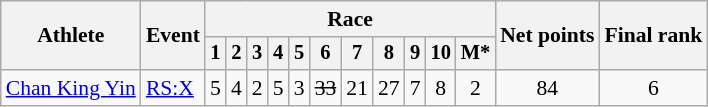<table class="wikitable" style="font-size:90%">
<tr>
<th rowspan="2">Athlete</th>
<th rowspan="2">Event</th>
<th colspan=11>Race</th>
<th rowspan=2>Net points</th>
<th rowspan=2>Final rank</th>
</tr>
<tr style="font-size:95%">
<th>1</th>
<th>2</th>
<th>3</th>
<th>4</th>
<th>5</th>
<th>6</th>
<th>7</th>
<th>8</th>
<th>9</th>
<th>10</th>
<th>M*</th>
</tr>
<tr align=center>
<td align=left><a href='#'>Chan King Yin</a></td>
<td align=left><a href='#'>RS:X</a></td>
<td>5</td>
<td>4</td>
<td>2</td>
<td>5</td>
<td>3</td>
<td><s>33</s></td>
<td>21</td>
<td>27</td>
<td>7</td>
<td>8</td>
<td>2</td>
<td>84</td>
<td>6</td>
</tr>
</table>
